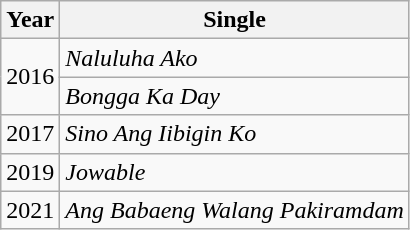<table class="wikitable sortable" background: #f9f9f9>
<tr>
<th>Year</th>
<th>Single</th>
</tr>
<tr>
<td rowspan="2">2016</td>
<td><em>Naluluha Ako</em></td>
</tr>
<tr>
<td><em>Bongga Ka Day</em></td>
</tr>
<tr>
<td>2017</td>
<td><em>Sino Ang Iibigin Ko</em></td>
</tr>
<tr>
<td>2019</td>
<td><em>Jowable</em></td>
</tr>
<tr>
<td>2021</td>
<td><em>Ang Babaeng Walang Pakiramdam</em></td>
</tr>
</table>
